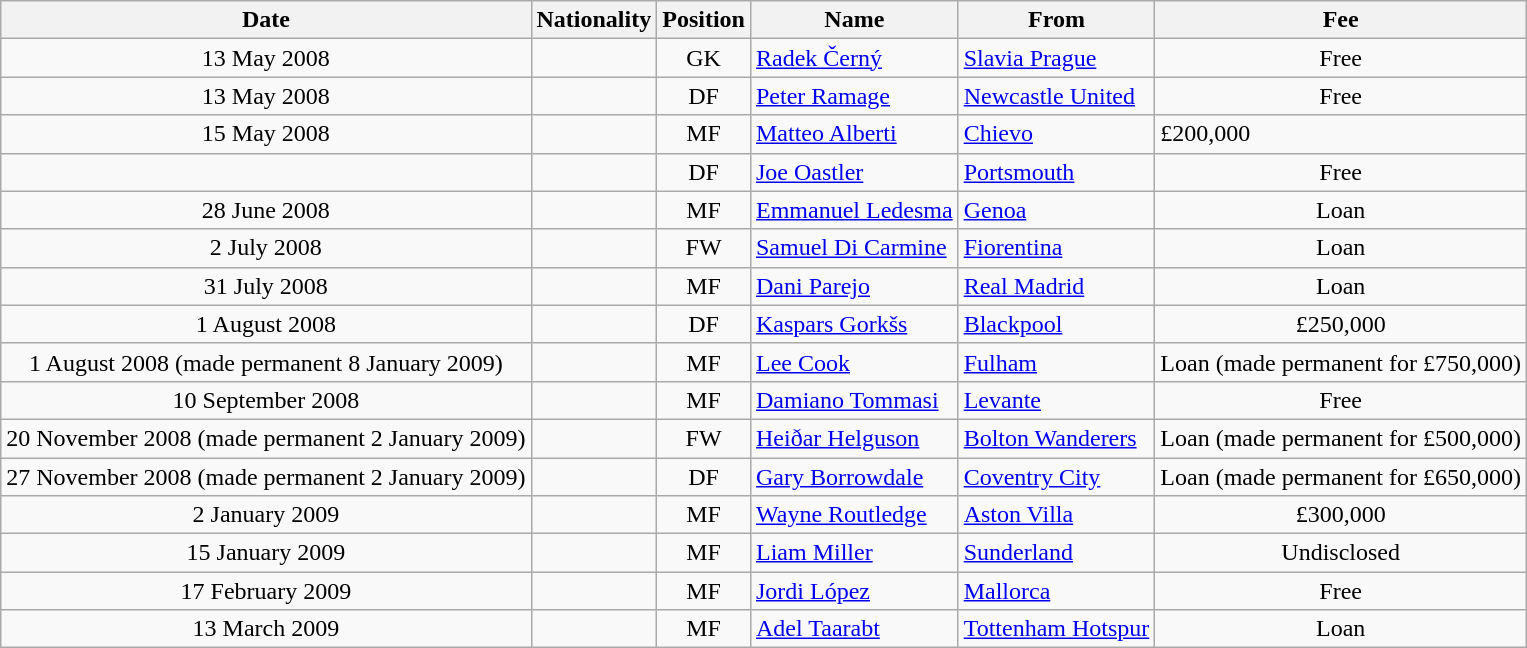<table class="wikitable" style="text-align: center">
<tr>
<th>Date</th>
<th>Nationality</th>
<th>Position</th>
<th>Name</th>
<th>From</th>
<th>Fee</th>
</tr>
<tr>
<td>13 May 2008</td>
<td></td>
<td align="centre">GK</td>
<td align="left"><a href='#'>Radek Černý</a></td>
<td align=left> <a href='#'>Slavia Prague</a></td>
<td align=centre>Free</td>
</tr>
<tr>
<td>13 May 2008</td>
<td></td>
<td align="centre">DF</td>
<td align="left"><a href='#'>Peter Ramage</a></td>
<td align=left><a href='#'>Newcastle United</a></td>
<td align=centre>Free</td>
</tr>
<tr>
<td>15 May 2008</td>
<td></td>
<td align="centre">MF</td>
<td align="left"><a href='#'>Matteo Alberti</a></td>
<td align="left"> <a href='#'>Chievo</a></td>
<td align="left">£200,000</td>
</tr>
<tr>
<td></td>
<td></td>
<td align="centre">DF</td>
<td align="left"><a href='#'>Joe Oastler</a></td>
<td align="left"><a href='#'>Portsmouth</a></td>
<td align="centre">Free</td>
</tr>
<tr>
<td>28 June 2008</td>
<td></td>
<td align="centre">MF</td>
<td align="left"><a href='#'>Emmanuel Ledesma</a></td>
<td align="left"> <a href='#'>Genoa</a></td>
<td align="centre">Loan</td>
</tr>
<tr>
<td>2 July 2008</td>
<td></td>
<td align="centre">FW</td>
<td align="left"><a href='#'>Samuel Di Carmine</a></td>
<td align="left"> <a href='#'>Fiorentina</a></td>
<td align="centre">Loan</td>
</tr>
<tr>
<td>31 July 2008</td>
<td></td>
<td align="centre">MF</td>
<td align="left"><a href='#'>Dani Parejo</a></td>
<td align="left"> <a href='#'>Real Madrid</a></td>
<td align="centre">Loan</td>
</tr>
<tr>
<td>1 August 2008</td>
<td></td>
<td align="centre">DF</td>
<td align="left"><a href='#'>Kaspars Gorkšs</a></td>
<td align="left"><a href='#'>Blackpool</a></td>
<td align="centre">£250,000</td>
</tr>
<tr>
<td>1 August 2008 (made permanent 8 January 2009)</td>
<td></td>
<td align="centre">MF</td>
<td align="left"><a href='#'>Lee Cook</a></td>
<td align="left"><a href='#'>Fulham</a></td>
<td align="centre">Loan (made permanent for £750,000)</td>
</tr>
<tr>
<td>10 September 2008</td>
<td></td>
<td align="centre">MF</td>
<td align="left"><a href='#'>Damiano Tommasi</a></td>
<td align="left"> <a href='#'>Levante</a></td>
<td align="centre">Free</td>
</tr>
<tr>
<td>20 November 2008 (made permanent 2 January 2009)</td>
<td></td>
<td align="centre">FW</td>
<td align="left"><a href='#'>Heiðar Helguson</a></td>
<td align=left><a href='#'>Bolton Wanderers</a></td>
<td align=centre>Loan (made permanent for £500,000)</td>
</tr>
<tr>
<td>27 November 2008 (made permanent 2 January 2009)</td>
<td></td>
<td align="centre">DF</td>
<td align="left"><a href='#'>Gary Borrowdale</a></td>
<td align="left"><a href='#'>Coventry City</a></td>
<td align="centre">Loan (made permanent for £650,000)</td>
</tr>
<tr>
<td>2 January 2009</td>
<td></td>
<td align="centre">MF</td>
<td align="left"><a href='#'>Wayne Routledge</a></td>
<td align="left"><a href='#'>Aston Villa</a></td>
<td align="centre">£300,000</td>
</tr>
<tr>
<td>15 January 2009</td>
<td></td>
<td align="centre">MF</td>
<td align="left"><a href='#'>Liam Miller</a></td>
<td align="left"><a href='#'>Sunderland</a></td>
<td align="centre">Undisclosed</td>
</tr>
<tr>
<td>17 February 2009</td>
<td></td>
<td align="centre">MF</td>
<td align="left"><a href='#'>Jordi López</a></td>
<td align=left> <a href='#'>Mallorca</a></td>
<td align=centre>Free</td>
</tr>
<tr>
<td>13 March 2009</td>
<td></td>
<td align="centre">MF</td>
<td align="left"><a href='#'>Adel Taarabt</a></td>
<td align=left><a href='#'>Tottenham Hotspur</a></td>
<td align=centre>Loan</td>
</tr>
</table>
